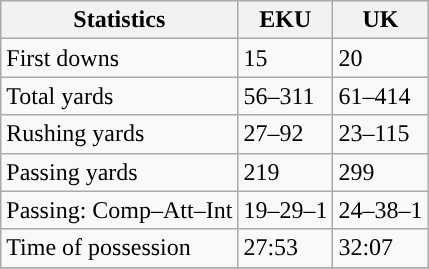<table class="wikitable" style="float: left;">
<tr>
<th>Statistics</th>
<th>EKU</th>
<th>UK</th>
</tr>
<tr>
<td>First downs</td>
<td>15</td>
<td>20</td>
</tr>
<tr>
<td>Total yards</td>
<td>56–311</td>
<td>61–414</td>
</tr>
<tr>
<td>Rushing yards</td>
<td>27–92</td>
<td>23–115</td>
</tr>
<tr>
<td>Passing yards</td>
<td>219</td>
<td>299</td>
</tr>
<tr>
<td>Passing: Comp–Att–Int</td>
<td>19–29–1</td>
<td>24–38–1</td>
</tr>
<tr>
<td>Time of possession</td>
<td>27:53</td>
<td>32:07</td>
</tr>
<tr>
</tr>
</table>
